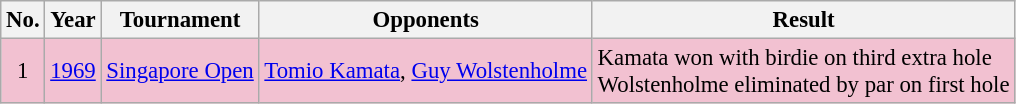<table class="wikitable" style="font-size:95%;">
<tr>
<th>No.</th>
<th>Year</th>
<th>Tournament</th>
<th>Opponents</th>
<th>Result</th>
</tr>
<tr style="background:#F2C1D1;">
<td align=center>1</td>
<td><a href='#'>1969</a></td>
<td><a href='#'>Singapore Open</a></td>
<td> <a href='#'>Tomio Kamata</a>,  <a href='#'>Guy Wolstenholme</a></td>
<td>Kamata won with birdie on third extra hole<br>Wolstenholme eliminated by par on first hole</td>
</tr>
</table>
